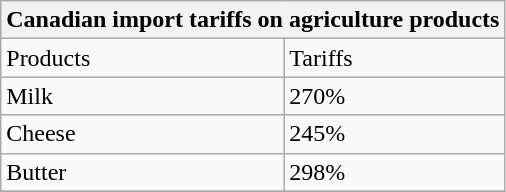<table class="wikitable">
<tr>
<th colspan="4">Canadian import tariffs on agriculture products</th>
</tr>
<tr>
<td>Products</td>
<td>Tariffs</td>
</tr>
<tr>
<td>Milk</td>
<td>270%</td>
</tr>
<tr>
<td>Cheese</td>
<td>245%</td>
</tr>
<tr>
<td>Butter</td>
<td>298%</td>
</tr>
<tr>
</tr>
</table>
